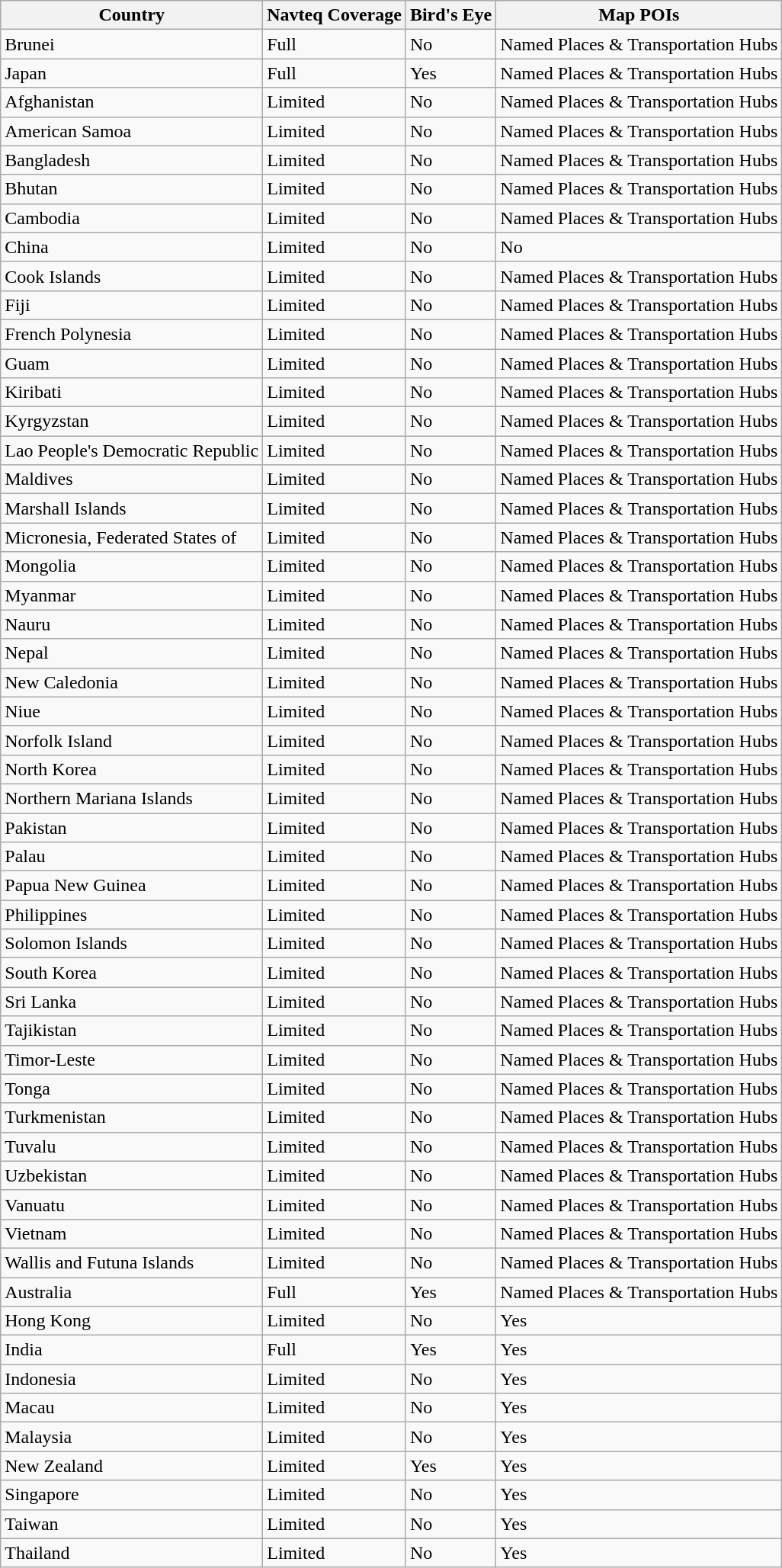<table class="wikitable sortable">
<tr>
<th>Country</th>
<th>Navteq Coverage</th>
<th>Bird's Eye</th>
<th>Map POIs</th>
</tr>
<tr>
<td>Brunei</td>
<td>Full</td>
<td>No</td>
<td>Named Places & Transportation Hubs</td>
</tr>
<tr>
<td>Japan</td>
<td>Full</td>
<td>Yes</td>
<td>Named Places & Transportation Hubs</td>
</tr>
<tr>
<td>Afghanistan</td>
<td>Limited</td>
<td>No</td>
<td>Named Places & Transportation Hubs</td>
</tr>
<tr>
<td>American Samoa</td>
<td>Limited</td>
<td>No</td>
<td>Named Places & Transportation Hubs</td>
</tr>
<tr>
<td>Bangladesh</td>
<td>Limited</td>
<td>No</td>
<td>Named Places & Transportation Hubs</td>
</tr>
<tr>
<td>Bhutan</td>
<td>Limited</td>
<td>No</td>
<td>Named Places & Transportation Hubs</td>
</tr>
<tr>
<td>Cambodia</td>
<td>Limited</td>
<td>No</td>
<td>Named Places & Transportation Hubs</td>
</tr>
<tr>
<td>China</td>
<td>Limited</td>
<td>No</td>
<td>No</td>
</tr>
<tr>
<td>Cook Islands</td>
<td>Limited</td>
<td>No</td>
<td>Named Places & Transportation Hubs</td>
</tr>
<tr>
<td>Fiji</td>
<td>Limited</td>
<td>No</td>
<td>Named Places & Transportation Hubs</td>
</tr>
<tr>
<td>French Polynesia</td>
<td>Limited</td>
<td>No</td>
<td>Named Places & Transportation Hubs</td>
</tr>
<tr>
<td>Guam</td>
<td>Limited</td>
<td>No</td>
<td>Named Places & Transportation Hubs</td>
</tr>
<tr>
<td>Kiribati</td>
<td>Limited</td>
<td>No</td>
<td>Named Places & Transportation Hubs</td>
</tr>
<tr>
<td>Kyrgyzstan</td>
<td>Limited</td>
<td>No</td>
<td>Named Places & Transportation Hubs</td>
</tr>
<tr>
<td>Lao People's Democratic Republic</td>
<td>Limited</td>
<td>No</td>
<td>Named Places & Transportation Hubs</td>
</tr>
<tr>
<td>Maldives</td>
<td>Limited</td>
<td>No</td>
<td>Named Places & Transportation Hubs</td>
</tr>
<tr>
<td>Marshall Islands</td>
<td>Limited</td>
<td>No</td>
<td>Named Places & Transportation Hubs</td>
</tr>
<tr>
<td>Micronesia, Federated States of</td>
<td>Limited</td>
<td>No</td>
<td>Named Places & Transportation Hubs</td>
</tr>
<tr>
<td>Mongolia</td>
<td>Limited</td>
<td>No</td>
<td>Named Places & Transportation Hubs</td>
</tr>
<tr>
<td>Myanmar</td>
<td>Limited</td>
<td>No</td>
<td>Named Places & Transportation Hubs</td>
</tr>
<tr>
<td>Nauru</td>
<td>Limited</td>
<td>No</td>
<td>Named Places & Transportation Hubs</td>
</tr>
<tr>
<td>Nepal</td>
<td>Limited</td>
<td>No</td>
<td>Named Places & Transportation Hubs</td>
</tr>
<tr>
<td>New Caledonia</td>
<td>Limited</td>
<td>No</td>
<td>Named Places & Transportation Hubs</td>
</tr>
<tr>
<td>Niue</td>
<td>Limited</td>
<td>No</td>
<td>Named Places & Transportation Hubs</td>
</tr>
<tr>
<td>Norfolk Island</td>
<td>Limited</td>
<td>No</td>
<td>Named Places & Transportation Hubs</td>
</tr>
<tr>
<td>North Korea</td>
<td>Limited</td>
<td>No</td>
<td>Named Places & Transportation Hubs</td>
</tr>
<tr>
<td>Northern Mariana Islands</td>
<td>Limited</td>
<td>No</td>
<td>Named Places & Transportation Hubs</td>
</tr>
<tr>
<td>Pakistan</td>
<td>Limited</td>
<td>No</td>
<td>Named Places & Transportation Hubs</td>
</tr>
<tr>
<td>Palau</td>
<td>Limited</td>
<td>No</td>
<td>Named Places & Transportation Hubs</td>
</tr>
<tr>
<td>Papua New Guinea</td>
<td>Limited</td>
<td>No</td>
<td>Named Places & Transportation Hubs</td>
</tr>
<tr>
<td>Philippines</td>
<td>Limited</td>
<td>No</td>
<td>Named Places & Transportation Hubs</td>
</tr>
<tr>
<td>Solomon Islands</td>
<td>Limited</td>
<td>No</td>
<td>Named Places & Transportation Hubs</td>
</tr>
<tr>
<td>South Korea</td>
<td>Limited</td>
<td>No</td>
<td>Named Places & Transportation Hubs</td>
</tr>
<tr>
<td>Sri Lanka</td>
<td>Limited</td>
<td>No</td>
<td>Named Places & Transportation Hubs</td>
</tr>
<tr>
<td>Tajikistan</td>
<td>Limited</td>
<td>No</td>
<td>Named Places & Transportation Hubs</td>
</tr>
<tr>
<td>Timor-Leste</td>
<td>Limited</td>
<td>No</td>
<td>Named Places & Transportation Hubs</td>
</tr>
<tr>
<td>Tonga</td>
<td>Limited</td>
<td>No</td>
<td>Named Places & Transportation Hubs</td>
</tr>
<tr>
<td>Turkmenistan</td>
<td>Limited</td>
<td>No</td>
<td>Named Places & Transportation Hubs</td>
</tr>
<tr>
<td>Tuvalu</td>
<td>Limited</td>
<td>No</td>
<td>Named Places & Transportation Hubs</td>
</tr>
<tr>
<td>Uzbekistan</td>
<td>Limited</td>
<td>No</td>
<td>Named Places & Transportation Hubs</td>
</tr>
<tr>
<td>Vanuatu</td>
<td>Limited</td>
<td>No</td>
<td>Named Places & Transportation Hubs</td>
</tr>
<tr>
<td>Vietnam</td>
<td>Limited</td>
<td>No</td>
<td>Named Places & Transportation Hubs</td>
</tr>
<tr>
<td>Wallis and Futuna Islands</td>
<td>Limited</td>
<td>No</td>
<td>Named Places & Transportation Hubs</td>
</tr>
<tr>
<td>Australia</td>
<td>Full</td>
<td>Yes</td>
<td>Named Places & Transportation Hubs</td>
</tr>
<tr>
<td>Hong Kong</td>
<td>Limited</td>
<td>No</td>
<td>Yes</td>
</tr>
<tr>
<td>India</td>
<td>Full</td>
<td>Yes</td>
<td>Yes</td>
</tr>
<tr>
<td>Indonesia</td>
<td>Limited</td>
<td>No</td>
<td>Yes</td>
</tr>
<tr>
<td>Macau</td>
<td>Limited</td>
<td>No</td>
<td>Yes</td>
</tr>
<tr>
<td>Malaysia</td>
<td>Limited</td>
<td>No</td>
<td>Yes</td>
</tr>
<tr>
<td>New Zealand</td>
<td>Limited</td>
<td>Yes</td>
<td>Yes</td>
</tr>
<tr>
<td>Singapore</td>
<td>Limited</td>
<td>No</td>
<td>Yes</td>
</tr>
<tr>
<td>Taiwan</td>
<td>Limited</td>
<td>No</td>
<td>Yes</td>
</tr>
<tr>
<td>Thailand</td>
<td>Limited</td>
<td>No</td>
<td>Yes</td>
</tr>
</table>
